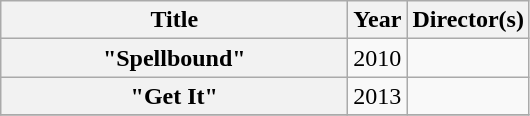<table class="wikitable plainrowheaders" style="text-align:center;">
<tr>
<th scope="col" style="width:14em;">Title</th>
<th scope="col">Year</th>
<th scope="col">Director(s)</th>
</tr>
<tr>
<th scope="row">"Spellbound"</th>
<td>2010</td>
<td></td>
</tr>
<tr>
<th scope="row">"Get It"</th>
<td>2013</td>
<td></td>
</tr>
<tr>
</tr>
</table>
